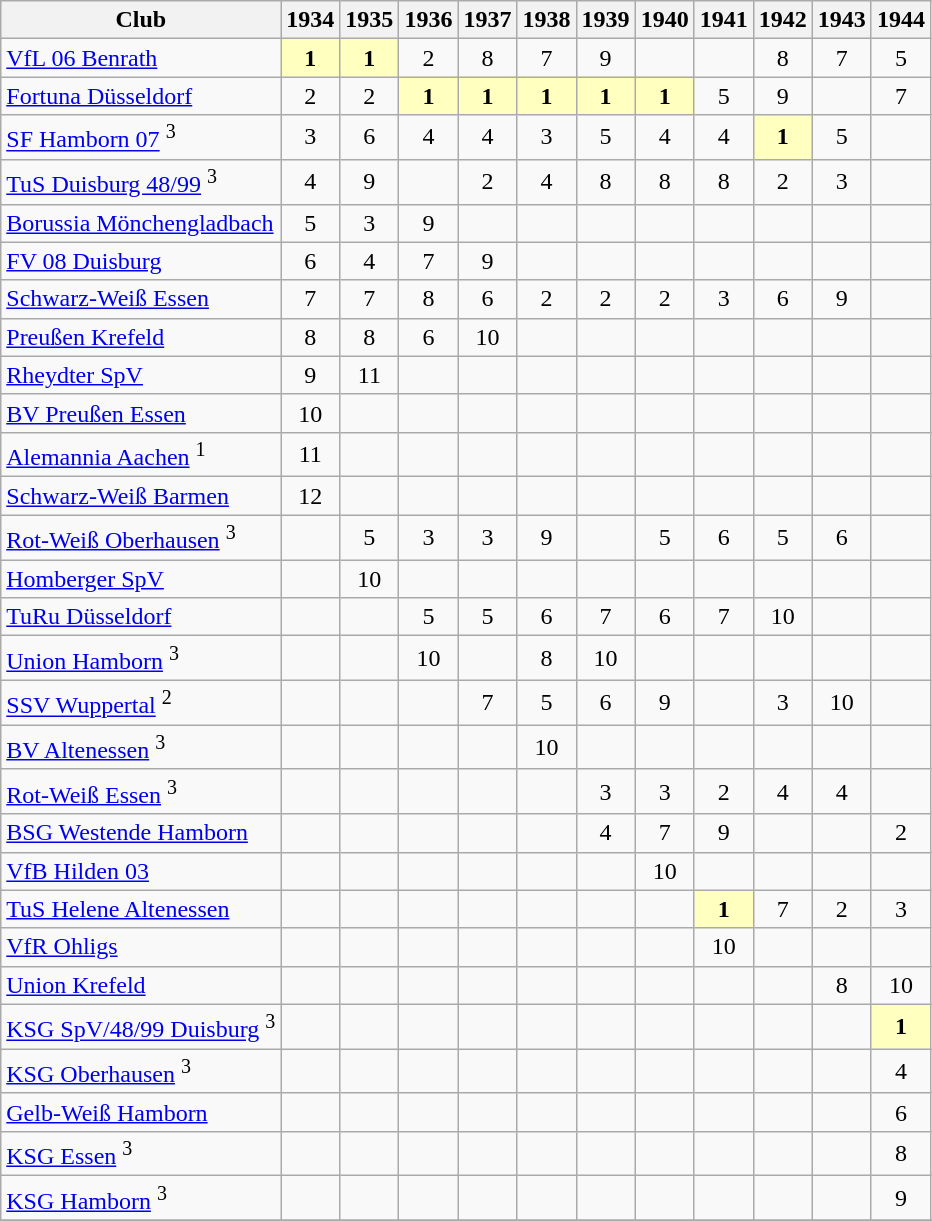<table class="wikitable">
<tr>
<th>Club</th>
<th>1934</th>
<th>1935</th>
<th>1936</th>
<th>1937</th>
<th>1938</th>
<th>1939</th>
<th>1940</th>
<th>1941</th>
<th>1942</th>
<th>1943</th>
<th>1944</th>
</tr>
<tr align="center">
<td align="left"><a href='#'>VfL 06 Benrath</a></td>
<td bgcolor="#ffffbf"><strong>1</strong></td>
<td bgcolor="#ffffbf"><strong>1</strong></td>
<td>2</td>
<td>8</td>
<td>7</td>
<td>9</td>
<td></td>
<td></td>
<td>8</td>
<td>7</td>
<td>5</td>
</tr>
<tr align="center">
<td align="left"><a href='#'>Fortuna Düsseldorf</a></td>
<td>2</td>
<td>2</td>
<td bgcolor="#ffffbf"><strong>1</strong></td>
<td bgcolor="#ffffbf"><strong>1</strong></td>
<td bgcolor="#ffffbf"><strong>1</strong></td>
<td bgcolor="#ffffbf"><strong>1</strong></td>
<td bgcolor="#ffffbf"><strong>1</strong></td>
<td>5</td>
<td>9</td>
<td></td>
<td>7</td>
</tr>
<tr align="center">
<td align="left"><a href='#'>SF Hamborn 07</a> <sup>3</sup></td>
<td>3</td>
<td>6</td>
<td>4</td>
<td>4</td>
<td>3</td>
<td>5</td>
<td>4</td>
<td>4</td>
<td bgcolor="#ffffbf"><strong>1</strong></td>
<td>5</td>
<td></td>
</tr>
<tr align="center">
<td align="left"><a href='#'>TuS Duisburg 48/99</a> <sup>3</sup></td>
<td>4</td>
<td>9</td>
<td></td>
<td>2</td>
<td>4</td>
<td>8</td>
<td>8</td>
<td>8</td>
<td>2</td>
<td>3</td>
<td></td>
</tr>
<tr align="center">
<td align="left"><a href='#'>Borussia Mönchengladbach</a></td>
<td>5</td>
<td>3</td>
<td>9</td>
<td></td>
<td></td>
<td></td>
<td></td>
<td></td>
<td></td>
<td></td>
<td></td>
</tr>
<tr align="center">
<td align="left"><a href='#'>FV 08 Duisburg</a></td>
<td>6</td>
<td>4</td>
<td>7</td>
<td>9</td>
<td></td>
<td></td>
<td></td>
<td></td>
<td></td>
<td></td>
<td></td>
</tr>
<tr align="center">
<td align="left"><a href='#'>Schwarz-Weiß Essen</a></td>
<td>7</td>
<td>7</td>
<td>8</td>
<td>6</td>
<td>2</td>
<td>2</td>
<td>2</td>
<td>3</td>
<td>6</td>
<td>9</td>
<td></td>
</tr>
<tr align="center">
<td align="left"><a href='#'>Preußen Krefeld</a></td>
<td>8</td>
<td>8</td>
<td>6</td>
<td>10</td>
<td></td>
<td></td>
<td></td>
<td></td>
<td></td>
<td></td>
<td></td>
</tr>
<tr align="center">
<td align="left"><a href='#'>Rheydter SpV</a></td>
<td>9</td>
<td>11</td>
<td></td>
<td></td>
<td></td>
<td></td>
<td></td>
<td></td>
<td></td>
<td></td>
<td></td>
</tr>
<tr align="center">
<td align="left"><a href='#'>BV Preußen Essen</a></td>
<td>10</td>
<td></td>
<td></td>
<td></td>
<td></td>
<td></td>
<td></td>
<td></td>
<td></td>
<td></td>
<td></td>
</tr>
<tr align="center">
<td align="left"><a href='#'>Alemannia Aachen</a> <sup>1</sup></td>
<td>11</td>
<td></td>
<td></td>
<td></td>
<td></td>
<td></td>
<td></td>
<td></td>
<td></td>
<td></td>
<td></td>
</tr>
<tr align="center">
<td align="left"><a href='#'>Schwarz-Weiß Barmen</a></td>
<td>12</td>
<td></td>
<td></td>
<td></td>
<td></td>
<td></td>
<td></td>
<td></td>
<td></td>
<td></td>
<td></td>
</tr>
<tr align="center">
<td align="left"><a href='#'>Rot-Weiß Oberhausen</a> <sup>3</sup></td>
<td></td>
<td>5</td>
<td>3</td>
<td>3</td>
<td>9</td>
<td></td>
<td>5</td>
<td>6</td>
<td>5</td>
<td>6</td>
<td></td>
</tr>
<tr align="center">
<td align="left"><a href='#'>Homberger SpV</a></td>
<td></td>
<td>10</td>
<td></td>
<td></td>
<td></td>
<td></td>
<td></td>
<td></td>
<td></td>
<td></td>
<td></td>
</tr>
<tr align="center">
<td align="left"><a href='#'>TuRu Düsseldorf</a></td>
<td></td>
<td></td>
<td>5</td>
<td>5</td>
<td>6</td>
<td>7</td>
<td>6</td>
<td>7</td>
<td>10</td>
<td></td>
<td></td>
</tr>
<tr align="center">
<td align="left"><a href='#'>Union Hamborn</a> <sup>3</sup></td>
<td></td>
<td></td>
<td>10</td>
<td></td>
<td>8</td>
<td>10</td>
<td></td>
<td></td>
<td></td>
<td></td>
<td></td>
</tr>
<tr align="center">
<td align="left"><a href='#'>SSV Wuppertal</a> <sup>2</sup></td>
<td></td>
<td></td>
<td></td>
<td>7</td>
<td>5</td>
<td>6</td>
<td>9</td>
<td></td>
<td>3</td>
<td>10</td>
<td></td>
</tr>
<tr align="center">
<td align="left"><a href='#'>BV Altenessen</a> <sup>3</sup></td>
<td></td>
<td></td>
<td></td>
<td></td>
<td>10</td>
<td></td>
<td></td>
<td></td>
<td></td>
<td></td>
<td></td>
</tr>
<tr align="center">
<td align="left"><a href='#'>Rot-Weiß Essen</a> <sup>3</sup></td>
<td></td>
<td></td>
<td></td>
<td></td>
<td></td>
<td>3</td>
<td>3</td>
<td>2</td>
<td>4</td>
<td>4</td>
<td></td>
</tr>
<tr align="center">
<td align="left"><a href='#'>BSG Westende Hamborn</a></td>
<td></td>
<td></td>
<td></td>
<td></td>
<td></td>
<td>4</td>
<td>7</td>
<td>9</td>
<td></td>
<td></td>
<td>2</td>
</tr>
<tr align="center">
<td align="left"><a href='#'>VfB Hilden 03</a></td>
<td></td>
<td></td>
<td></td>
<td></td>
<td></td>
<td></td>
<td>10</td>
<td></td>
<td></td>
<td></td>
<td></td>
</tr>
<tr align="center">
<td align="left"><a href='#'>TuS Helene Altenessen</a></td>
<td></td>
<td></td>
<td></td>
<td></td>
<td></td>
<td></td>
<td></td>
<td bgcolor="#ffffbf"><strong>1</strong></td>
<td>7</td>
<td>2</td>
<td>3</td>
</tr>
<tr align="center">
<td align="left"><a href='#'>VfR Ohligs</a></td>
<td></td>
<td></td>
<td></td>
<td></td>
<td></td>
<td></td>
<td></td>
<td>10</td>
<td></td>
<td></td>
<td></td>
</tr>
<tr align="center">
<td align="left"><a href='#'>Union Krefeld</a></td>
<td></td>
<td></td>
<td></td>
<td></td>
<td></td>
<td></td>
<td></td>
<td></td>
<td></td>
<td>8</td>
<td>10</td>
</tr>
<tr align="center">
<td align="left"><a href='#'>KSG SpV/48/99 Duisburg</a> <sup>3</sup></td>
<td></td>
<td></td>
<td></td>
<td></td>
<td></td>
<td></td>
<td></td>
<td></td>
<td></td>
<td></td>
<td bgcolor="#ffffbf"><strong>1</strong></td>
</tr>
<tr align="center">
<td align="left"><a href='#'>KSG Oberhausen</a> <sup>3</sup></td>
<td></td>
<td></td>
<td></td>
<td></td>
<td></td>
<td></td>
<td></td>
<td></td>
<td></td>
<td></td>
<td>4</td>
</tr>
<tr align="center">
<td align="left"><a href='#'>Gelb-Weiß Hamborn</a></td>
<td></td>
<td></td>
<td></td>
<td></td>
<td></td>
<td></td>
<td></td>
<td></td>
<td></td>
<td></td>
<td>6</td>
</tr>
<tr align="center">
<td align="left"><a href='#'>KSG Essen</a> <sup>3</sup></td>
<td></td>
<td></td>
<td></td>
<td></td>
<td></td>
<td></td>
<td></td>
<td></td>
<td></td>
<td></td>
<td>8</td>
</tr>
<tr align="center">
<td align="left"><a href='#'>KSG Hamborn</a> <sup>3</sup></td>
<td></td>
<td></td>
<td></td>
<td></td>
<td></td>
<td></td>
<td></td>
<td></td>
<td></td>
<td></td>
<td>9</td>
</tr>
<tr align="center">
</tr>
</table>
